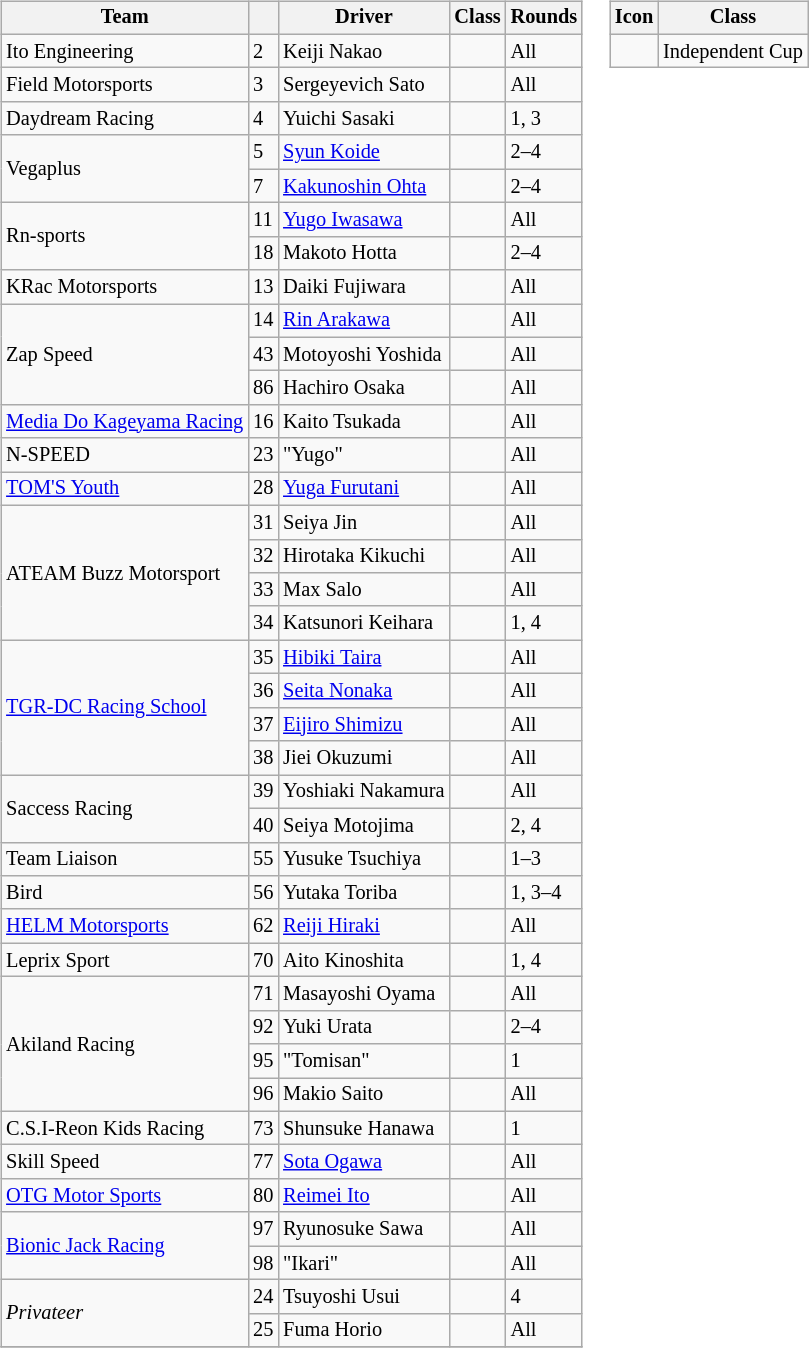<table>
<tr>
<td><br><table class="wikitable" style="font-size: 85%;">
<tr>
<th>Team</th>
<th></th>
<th>Driver</th>
<th>Class</th>
<th>Rounds</th>
</tr>
<tr>
<td>Ito Engineering</td>
<td>2</td>
<td> Keiji Nakao</td>
<td style="text-align:center"></td>
<td>All</td>
</tr>
<tr>
<td>Field Motorsports</td>
<td>3</td>
<td> Sergeyevich Sato</td>
<td style="text-align:center"></td>
<td>All</td>
</tr>
<tr>
<td>Daydream Racing</td>
<td>4</td>
<td> Yuichi Sasaki</td>
<td style="text-align:center"></td>
<td>1, 3</td>
</tr>
<tr>
<td rowspan=2>Vegaplus</td>
<td>5</td>
<td> <a href='#'>Syun Koide</a></td>
<td></td>
<td>2–4</td>
</tr>
<tr>
<td>7</td>
<td> <a href='#'>Kakunoshin Ohta</a></td>
<td></td>
<td>2–4</td>
</tr>
<tr>
<td rowspan=2>Rn-sports</td>
<td>11</td>
<td> <a href='#'>Yugo Iwasawa</a></td>
<td></td>
<td>All</td>
</tr>
<tr>
<td>18</td>
<td> Makoto Hotta</td>
<td style="text-align:center"></td>
<td>2–4</td>
</tr>
<tr>
<td>KRac Motorsports</td>
<td>13</td>
<td> Daiki Fujiwara</td>
<td></td>
<td>All</td>
</tr>
<tr>
<td rowspan=3>Zap Speed</td>
<td>14</td>
<td> <a href='#'>Rin Arakawa</a></td>
<td></td>
<td>All</td>
</tr>
<tr>
<td>43</td>
<td> Motoyoshi Yoshida</td>
<td style="text-align:center"></td>
<td>All</td>
</tr>
<tr>
<td>86</td>
<td> Hachiro Osaka</td>
<td style="text-align:center"></td>
<td>All</td>
</tr>
<tr>
<td><a href='#'>Media Do Kageyama Racing</a></td>
<td>16</td>
<td> Kaito Tsukada</td>
<td></td>
<td>All</td>
</tr>
<tr>
<td>N-SPEED</td>
<td>23</td>
<td> "Yugo"</td>
<td style="text-align:center"></td>
<td>All</td>
</tr>
<tr>
<td><a href='#'>TOM'S Youth</a></td>
<td>28</td>
<td> <a href='#'>Yuga Furutani</a></td>
<td></td>
<td>All</td>
</tr>
<tr>
<td rowspan=4>ATEAM Buzz Motorsport</td>
<td>31</td>
<td> Seiya Jin</td>
<td></td>
<td>All</td>
</tr>
<tr>
<td>32</td>
<td> Hirotaka Kikuchi</td>
<td></td>
<td>All</td>
</tr>
<tr>
<td>33</td>
<td> Max Salo</td>
<td></td>
<td>All</td>
</tr>
<tr>
<td>34</td>
<td> Katsunori Keihara</td>
<td style="text-align:center"></td>
<td>1, 4</td>
</tr>
<tr>
<td rowspan=4><a href='#'>TGR-DC Racing School</a></td>
<td>35</td>
<td> <a href='#'>Hibiki Taira</a></td>
<td></td>
<td>All</td>
</tr>
<tr>
<td>36</td>
<td> <a href='#'>Seita Nonaka</a></td>
<td></td>
<td>All</td>
</tr>
<tr>
<td>37</td>
<td> <a href='#'>Eijiro Shimizu</a></td>
<td></td>
<td>All</td>
</tr>
<tr>
<td>38</td>
<td> Jiei Okuzumi</td>
<td></td>
<td>All</td>
</tr>
<tr>
<td rowspan=2>Saccess Racing</td>
<td>39</td>
<td> Yoshiaki Nakamura</td>
<td></td>
<td>All</td>
</tr>
<tr>
<td>40</td>
<td> Seiya Motojima</td>
<td></td>
<td>2, 4</td>
</tr>
<tr>
<td>Team Liaison</td>
<td>55</td>
<td> Yusuke Tsuchiya</td>
<td></td>
<td>1–3</td>
</tr>
<tr>
<td>Bird</td>
<td>56</td>
<td> Yutaka Toriba</td>
<td style="text-align:center"></td>
<td>1, 3–4</td>
</tr>
<tr>
<td><a href='#'>HELM Motorsports</a></td>
<td>62</td>
<td> <a href='#'>Reiji Hiraki</a></td>
<td></td>
<td>All</td>
</tr>
<tr>
<td>Leprix Sport</td>
<td>70</td>
<td> Aito Kinoshita</td>
<td></td>
<td>1, 4</td>
</tr>
<tr>
<td rowspan=4>Akiland Racing</td>
<td>71</td>
<td> Masayoshi Oyama</td>
<td style="text-align:center"></td>
<td>All</td>
</tr>
<tr>
<td>92</td>
<td> Yuki Urata</td>
<td></td>
<td>2–4</td>
</tr>
<tr>
<td>95</td>
<td> "Tomisan"</td>
<td style="text-align:center"></td>
<td>1</td>
</tr>
<tr>
<td>96</td>
<td> Makio Saito</td>
<td style="text-align:center"></td>
<td>All</td>
</tr>
<tr>
<td>C.S.I-Reon Kids Racing</td>
<td>73</td>
<td> Shunsuke Hanawa</td>
<td></td>
<td>1</td>
</tr>
<tr>
<td>Skill Speed</td>
<td>77</td>
<td> <a href='#'>Sota Ogawa</a></td>
<td></td>
<td>All</td>
</tr>
<tr>
<td><a href='#'>OTG Motor Sports</a></td>
<td>80</td>
<td> <a href='#'>Reimei Ito</a></td>
<td></td>
<td>All</td>
</tr>
<tr>
<td rowspan=2><a href='#'>Bionic Jack Racing</a></td>
<td>97</td>
<td> Ryunosuke Sawa</td>
<td></td>
<td>All</td>
</tr>
<tr>
<td>98</td>
<td> "Ikari"</td>
<td style="text-align:center"></td>
<td>All</td>
</tr>
<tr>
<td rowspan=2><em>Privateer</em></td>
<td>24</td>
<td> Tsuyoshi Usui</td>
<td style="text-align:center"></td>
<td>4</td>
</tr>
<tr>
<td>25</td>
<td> Fuma Horio</td>
<td></td>
<td>All</td>
</tr>
<tr>
</tr>
</table>
</td>
<td valign=top><br><table class="wikitable" style="font-size: 85%;">
<tr>
<th>Icon</th>
<th>Class</th>
</tr>
<tr>
<td style="text-align:center"></td>
<td>Independent Cup</td>
</tr>
</table>
</td>
</tr>
</table>
